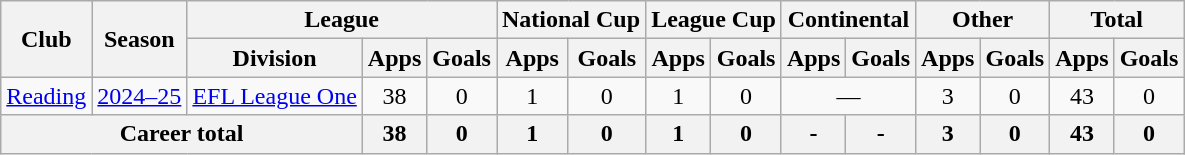<table class="wikitable" style="text-align:center">
<tr>
<th rowspan="2">Club</th>
<th rowspan="2">Season</th>
<th colspan="3">League</th>
<th colspan="2">National Cup</th>
<th colspan="2">League Cup</th>
<th colspan="2">Continental</th>
<th colspan="2">Other</th>
<th colspan="2">Total</th>
</tr>
<tr>
<th>Division</th>
<th>Apps</th>
<th>Goals</th>
<th>Apps</th>
<th>Goals</th>
<th>Apps</th>
<th>Goals</th>
<th>Apps</th>
<th>Goals</th>
<th>Apps</th>
<th>Goals</th>
<th>Apps</th>
<th>Goals</th>
</tr>
<tr>
<td><a href='#'>Reading</a></td>
<td><a href='#'>2024–25</a></td>
<td><a href='#'>EFL League One</a></td>
<td>38</td>
<td>0</td>
<td>1</td>
<td>0</td>
<td>1</td>
<td>0</td>
<td colspan="2">—</td>
<td>3</td>
<td>0</td>
<td>43</td>
<td>0</td>
</tr>
<tr>
<th colspan="3">Career total</th>
<th>38</th>
<th>0</th>
<th>1</th>
<th>0</th>
<th>1</th>
<th>0</th>
<th>-</th>
<th>-</th>
<th>3</th>
<th>0</th>
<th>43</th>
<th>0</th>
</tr>
</table>
